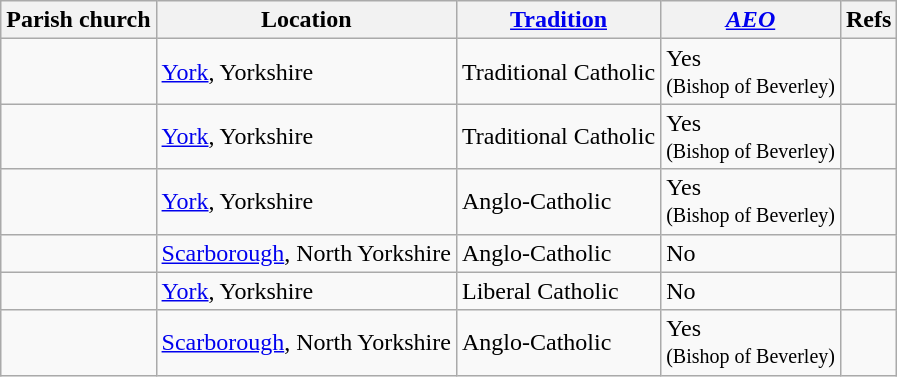<table class="wikitable sortable">
<tr>
<th>Parish church</th>
<th>Location</th>
<th><a href='#'>Tradition</a></th>
<th><em><a href='#'>AEO</a></em></th>
<th>Refs</th>
</tr>
<tr>
<td></td>
<td><a href='#'>York</a>, Yorkshire</td>
<td>Traditional Catholic</td>
<td>Yes <br> <small>(Bishop of Beverley)</small></td>
<td></td>
</tr>
<tr>
<td></td>
<td><a href='#'>York</a>, Yorkshire</td>
<td>Traditional Catholic</td>
<td>Yes <br> <small>(Bishop of Beverley)</small></td>
<td></td>
</tr>
<tr>
<td></td>
<td><a href='#'>York</a>, Yorkshire</td>
<td>Anglo-Catholic</td>
<td>Yes <br> <small>(Bishop of Beverley)</small></td>
<td></td>
</tr>
<tr>
<td></td>
<td><a href='#'>Scarborough</a>, North Yorkshire</td>
<td>Anglo-Catholic</td>
<td>No</td>
<td></td>
</tr>
<tr>
<td></td>
<td><a href='#'>York</a>, Yorkshire</td>
<td>Liberal Catholic</td>
<td>No</td>
<td></td>
</tr>
<tr>
<td></td>
<td><a href='#'>Scarborough</a>, North Yorkshire</td>
<td>Anglo-Catholic</td>
<td>Yes <br> <small>(Bishop of Beverley)</small></td>
<td></td>
</tr>
</table>
